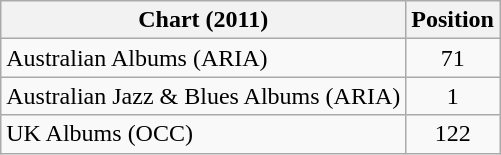<table class="wikitable sortable">
<tr>
<th>Chart (2011)</th>
<th>Position</th>
</tr>
<tr>
<td>Australian Albums (ARIA)</td>
<td style="text-align:center;">71</td>
</tr>
<tr>
<td>Australian Jazz & Blues Albums (ARIA)</td>
<td style="text-align:center;">1</td>
</tr>
<tr>
<td>UK Albums (OCC)</td>
<td style="text-align:center;">122</td>
</tr>
</table>
